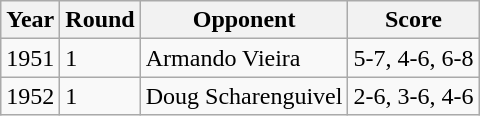<table class="wikitable">
<tr>
<th>Year</th>
<th>Round</th>
<th>Opponent</th>
<th>Score</th>
</tr>
<tr>
<td>1951</td>
<td>1</td>
<td>Armando Vieira</td>
<td>5-7, 4-6, 6-8</td>
</tr>
<tr>
<td>1952</td>
<td>1</td>
<td>Doug Scharenguivel</td>
<td>2-6, 3-6, 4-6</td>
</tr>
</table>
